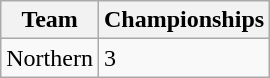<table class="wikitable">
<tr>
<th>Team</th>
<th>Championships</th>
</tr>
<tr>
<td>Northern</td>
<td>3</td>
</tr>
</table>
